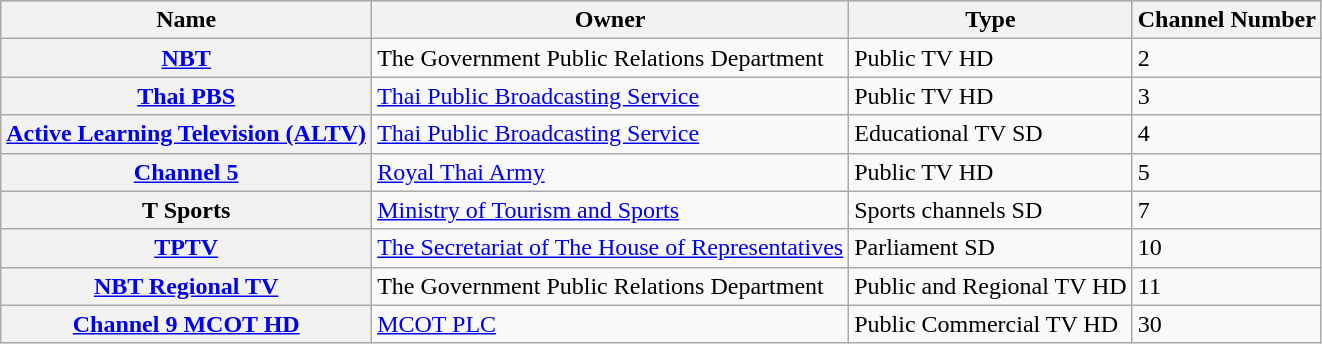<table class="wikitable">
<tr style="background:#ccc;">
<th>Name</th>
<th>Owner</th>
<th>Type</th>
<th>Channel Number</th>
</tr>
<tr>
<th><a href='#'>NBT</a></th>
<td>The Government Public Relations Department</td>
<td>Public TV HD</td>
<td>2</td>
</tr>
<tr>
<th><a href='#'>Thai PBS</a></th>
<td><a href='#'>Thai Public Broadcasting Service</a></td>
<td>Public TV HD</td>
<td>3</td>
</tr>
<tr>
<th><a href='#'>Active Learning Television (ALTV)</a></th>
<td><a href='#'>Thai Public Broadcasting Service</a></td>
<td>Educational TV SD</td>
<td>4</td>
</tr>
<tr>
<th><a href='#'>Channel 5</a></th>
<td><a href='#'>Royal Thai Army</a></td>
<td>Public TV HD</td>
<td>5</td>
</tr>
<tr>
<th>T Sports</th>
<td><a href='#'>Ministry of Tourism and Sports</a></td>
<td>Sports channels SD</td>
<td>7</td>
</tr>
<tr>
<th><a href='#'>TPTV</a></th>
<td><a href='#'>The Secretariat of The House of Representatives</a></td>
<td>Parliament SD</td>
<td>10</td>
</tr>
<tr>
<th><a href='#'>NBT Regional TV</a></th>
<td>The Government Public Relations Department</td>
<td>Public and Regional TV HD</td>
<td>11</td>
</tr>
<tr>
<th><a href='#'>Channel 9 MCOT HD</a></th>
<td><a href='#'>MCOT PLC</a></td>
<td>Public Commercial TV HD</td>
<td>30</td>
</tr>
</table>
